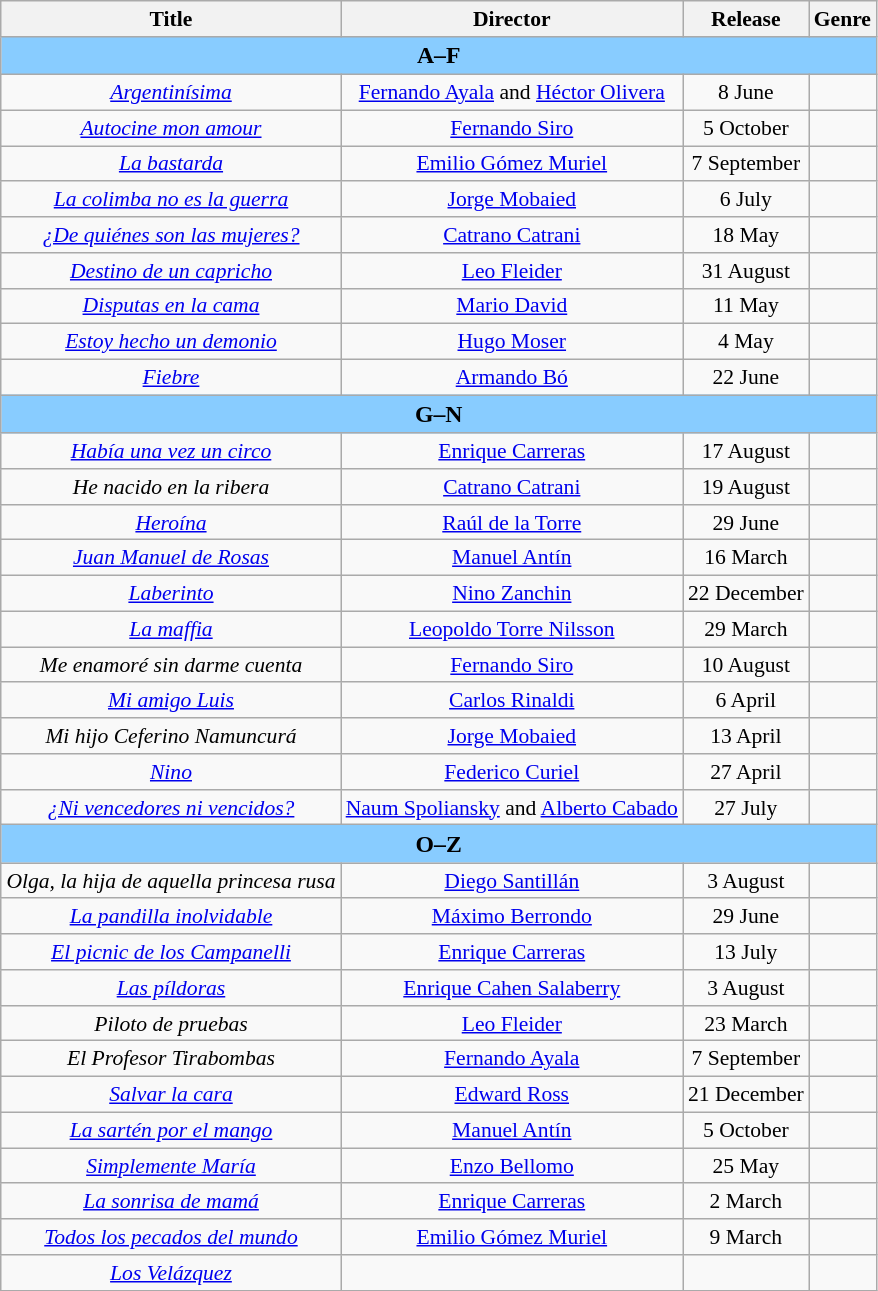<table class="wikitable" style="margin:1em 0 1em 1em; text-align: center; font-size: 90%;">
<tr>
<th scope="col">Title</th>
<th scope="col">Director</th>
<th scope="col">Release</th>
<th scope="col">Genre</th>
</tr>
<tr>
<th colspan="4" style="background-color:#88ccff; font-size:110%;"><strong>A–F</strong></th>
</tr>
<tr>
<td><em><a href='#'>Argentinísima</a></em></td>
<td><a href='#'>Fernando Ayala</a> and <a href='#'>Héctor Olivera</a></td>
<td>8 June</td>
<td></td>
</tr>
<tr>
<td><em><a href='#'>Autocine mon amour</a></em></td>
<td><a href='#'>Fernando Siro</a></td>
<td>5 October</td>
<td></td>
</tr>
<tr>
<td><em><a href='#'>La bastarda</a></em></td>
<td><a href='#'>Emilio Gómez Muriel</a></td>
<td>7 September</td>
<td></td>
</tr>
<tr>
<td><em><a href='#'>La colimba no es la guerra</a></em></td>
<td><a href='#'>Jorge Mobaied</a></td>
<td>6 July</td>
<td></td>
</tr>
<tr>
<td><em><a href='#'>¿De quiénes son las mujeres?</a></em></td>
<td><a href='#'>Catrano Catrani</a></td>
<td>18 May</td>
<td></td>
</tr>
<tr>
<td><em><a href='#'>Destino de un capricho</a></em></td>
<td><a href='#'>Leo Fleider</a></td>
<td>31 August</td>
<td></td>
</tr>
<tr>
<td><em><a href='#'>Disputas en la cama</a></em></td>
<td><a href='#'>Mario David</a></td>
<td>11 May</td>
<td></td>
</tr>
<tr>
<td><em><a href='#'>Estoy hecho un demonio</a></em></td>
<td><a href='#'>Hugo Moser</a></td>
<td>4 May</td>
<td></td>
</tr>
<tr>
<td><em><a href='#'>Fiebre</a></em></td>
<td><a href='#'>Armando Bó</a></td>
<td>22 June</td>
<td></td>
</tr>
<tr>
<th colspan="4" style="background-color:#88ccff; font-size:110%;"><strong>G–N</strong></th>
</tr>
<tr>
<td><em><a href='#'>Había una vez un circo</a></em></td>
<td><a href='#'>Enrique Carreras</a></td>
<td>17 August</td>
<td></td>
</tr>
<tr>
<td><em>He nacido en la ribera</em></td>
<td><a href='#'>Catrano Catrani</a></td>
<td>19 August</td>
<td></td>
</tr>
<tr>
<td><em><a href='#'>Heroína</a></em></td>
<td><a href='#'>Raúl de la Torre</a></td>
<td>29 June</td>
<td></td>
</tr>
<tr>
<td><em><a href='#'>Juan Manuel de Rosas</a></em></td>
<td><a href='#'>Manuel Antín</a></td>
<td>16 March</td>
<td></td>
</tr>
<tr>
<td><em><a href='#'>Laberinto</a></em></td>
<td><a href='#'>Nino Zanchin</a></td>
<td>22 December</td>
<td></td>
</tr>
<tr>
<td><em><a href='#'>La maffia</a></em></td>
<td><a href='#'>Leopoldo Torre Nilsson</a></td>
<td>29 March</td>
<td></td>
</tr>
<tr>
<td><em>Me enamoré sin darme cuenta</em></td>
<td><a href='#'>Fernando Siro</a></td>
<td>10 August</td>
<td></td>
</tr>
<tr>
<td><em><a href='#'>Mi amigo Luis</a></em></td>
<td><a href='#'>Carlos Rinaldi</a></td>
<td>6 April</td>
<td></td>
</tr>
<tr>
<td><em>Mi hijo Ceferino Namuncurá</em></td>
<td><a href='#'>Jorge Mobaied</a></td>
<td>13 April</td>
<td></td>
</tr>
<tr>
<td><em><a href='#'>Nino</a></em></td>
<td><a href='#'>Federico Curiel</a></td>
<td>27 April</td>
<td></td>
</tr>
<tr>
<td><em><a href='#'>¿Ni vencedores ni vencidos?</a></em></td>
<td><a href='#'>Naum Spoliansky</a> and <a href='#'>Alberto Cabado</a></td>
<td>27 July</td>
<td></td>
</tr>
<tr>
<th colspan="4" style="background-color:#88ccff; font-size:110%;"><strong>O–Z</strong></th>
</tr>
<tr>
<td><em>Olga, la hija de aquella princesa rusa</em></td>
<td><a href='#'>Diego Santillán</a></td>
<td>3 August</td>
<td></td>
</tr>
<tr>
<td><em><a href='#'>La pandilla inolvidable</a></em></td>
<td><a href='#'>Máximo Berrondo</a></td>
<td>29 June</td>
<td></td>
</tr>
<tr>
<td><em><a href='#'>El picnic de los Campanelli</a></em></td>
<td><a href='#'>Enrique Carreras</a></td>
<td>13 July</td>
<td></td>
</tr>
<tr>
<td><em><a href='#'>Las píldoras</a></em></td>
<td><a href='#'>Enrique Cahen Salaberry</a></td>
<td>3 August</td>
<td></td>
</tr>
<tr>
<td><em>Piloto de pruebas</em></td>
<td><a href='#'>Leo Fleider</a></td>
<td>23 March</td>
<td></td>
</tr>
<tr>
<td><em>El Profesor Tirabombas</em></td>
<td><a href='#'>Fernando Ayala</a></td>
<td>7 September</td>
<td></td>
</tr>
<tr>
<td><em><a href='#'>Salvar la cara</a></em></td>
<td><a href='#'>Edward Ross</a></td>
<td>21 December</td>
<td></td>
</tr>
<tr>
<td><em><a href='#'>La sartén por el mango</a></em></td>
<td><a href='#'>Manuel Antín</a></td>
<td>5 October</td>
<td></td>
</tr>
<tr>
<td><em><a href='#'>Simplemente María</a></em></td>
<td><a href='#'>Enzo Bellomo</a></td>
<td>25 May</td>
<td></td>
</tr>
<tr>
<td><em><a href='#'>La sonrisa de mamá</a></em></td>
<td><a href='#'>Enrique Carreras</a></td>
<td>2 March</td>
<td></td>
</tr>
<tr>
<td><em><a href='#'>Todos los pecados del mundo</a></em></td>
<td><a href='#'>Emilio Gómez Muriel</a></td>
<td>9 March</td>
<td></td>
</tr>
<tr>
<td><em><a href='#'>Los Velázquez</a></em></td>
<td></td>
<td></td>
<td></td>
</tr>
</table>
